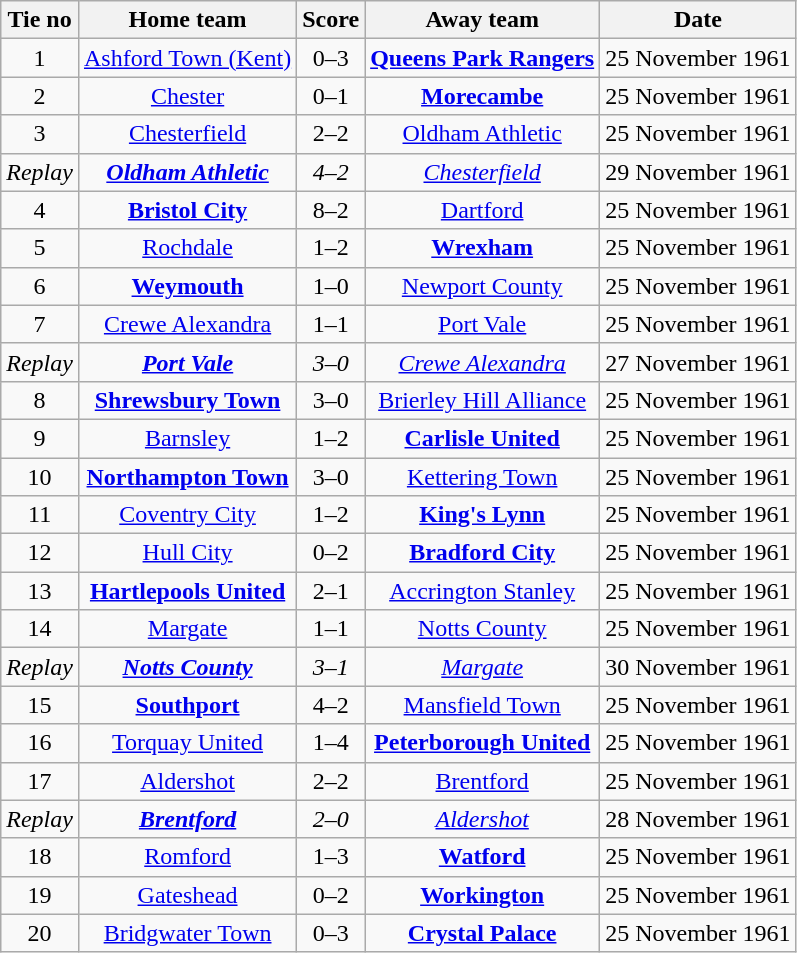<table class="wikitable" style="text-align: center">
<tr>
<th>Tie no</th>
<th>Home team</th>
<th>Score</th>
<th>Away team</th>
<th>Date</th>
</tr>
<tr>
<td>1</td>
<td><a href='#'>Ashford Town (Kent)</a></td>
<td>0–3</td>
<td><strong><a href='#'>Queens Park Rangers</a></strong></td>
<td>25 November 1961</td>
</tr>
<tr>
<td>2</td>
<td><a href='#'>Chester</a></td>
<td>0–1</td>
<td><strong><a href='#'>Morecambe</a></strong></td>
<td>25 November 1961</td>
</tr>
<tr>
<td>3</td>
<td><a href='#'>Chesterfield</a></td>
<td>2–2</td>
<td><a href='#'>Oldham Athletic</a></td>
<td>25 November 1961</td>
</tr>
<tr>
<td><em>Replay</em></td>
<td><strong><em><a href='#'>Oldham Athletic</a></em></strong></td>
<td><em>4–2</em></td>
<td><em><a href='#'>Chesterfield</a></em></td>
<td>29 November 1961</td>
</tr>
<tr>
<td>4</td>
<td><strong><a href='#'>Bristol City</a></strong></td>
<td>8–2</td>
<td><a href='#'>Dartford</a></td>
<td>25 November 1961</td>
</tr>
<tr>
<td>5</td>
<td><a href='#'>Rochdale</a></td>
<td>1–2</td>
<td><strong><a href='#'>Wrexham</a></strong></td>
<td>25 November 1961</td>
</tr>
<tr>
<td>6</td>
<td><strong><a href='#'>Weymouth</a></strong></td>
<td>1–0</td>
<td><a href='#'>Newport County</a></td>
<td>25 November 1961</td>
</tr>
<tr>
<td>7</td>
<td><a href='#'>Crewe Alexandra</a></td>
<td>1–1</td>
<td><a href='#'>Port Vale</a></td>
<td>25 November 1961</td>
</tr>
<tr>
<td><em>Replay</em></td>
<td><strong><em><a href='#'>Port Vale</a></em></strong></td>
<td><em>3–0</em></td>
<td><em><a href='#'>Crewe Alexandra</a></em></td>
<td>27 November 1961</td>
</tr>
<tr>
<td>8</td>
<td><strong><a href='#'>Shrewsbury Town</a></strong></td>
<td>3–0</td>
<td><a href='#'>Brierley Hill Alliance</a></td>
<td>25 November 1961</td>
</tr>
<tr>
<td>9</td>
<td><a href='#'>Barnsley</a></td>
<td>1–2</td>
<td><strong><a href='#'>Carlisle United</a></strong></td>
<td>25 November 1961</td>
</tr>
<tr>
<td>10</td>
<td><strong><a href='#'>Northampton Town</a></strong></td>
<td>3–0</td>
<td><a href='#'>Kettering Town</a></td>
<td>25 November 1961</td>
</tr>
<tr>
<td>11</td>
<td><a href='#'>Coventry City</a></td>
<td>1–2</td>
<td><strong><a href='#'>King's Lynn</a></strong></td>
<td>25 November 1961</td>
</tr>
<tr>
<td>12</td>
<td><a href='#'>Hull City</a></td>
<td>0–2</td>
<td><strong><a href='#'>Bradford City</a></strong></td>
<td>25 November 1961</td>
</tr>
<tr>
<td>13</td>
<td><strong><a href='#'>Hartlepools United</a></strong></td>
<td>2–1</td>
<td><a href='#'>Accrington Stanley</a></td>
<td>25 November 1961</td>
</tr>
<tr>
<td>14</td>
<td><a href='#'>Margate</a></td>
<td>1–1</td>
<td><a href='#'>Notts County</a></td>
<td>25 November 1961</td>
</tr>
<tr>
<td><em>Replay</em></td>
<td><strong><em><a href='#'>Notts County</a></em></strong></td>
<td><em>3–1</em></td>
<td><em><a href='#'>Margate</a></em></td>
<td>30 November 1961</td>
</tr>
<tr>
<td>15</td>
<td><strong><a href='#'>Southport</a></strong></td>
<td>4–2</td>
<td><a href='#'>Mansfield Town</a></td>
<td>25 November 1961</td>
</tr>
<tr>
<td>16</td>
<td><a href='#'>Torquay United</a></td>
<td>1–4</td>
<td><strong><a href='#'>Peterborough United</a></strong></td>
<td>25 November 1961</td>
</tr>
<tr>
<td>17</td>
<td><a href='#'>Aldershot</a></td>
<td>2–2</td>
<td><a href='#'>Brentford</a></td>
<td>25 November 1961</td>
</tr>
<tr>
<td><em>Replay</em></td>
<td><strong><em><a href='#'>Brentford</a></em></strong></td>
<td><em>2–0</em></td>
<td><em><a href='#'>Aldershot</a></em></td>
<td>28 November 1961</td>
</tr>
<tr>
<td>18</td>
<td><a href='#'>Romford</a></td>
<td>1–3</td>
<td><strong><a href='#'>Watford</a></strong></td>
<td>25 November 1961</td>
</tr>
<tr>
<td>19</td>
<td><a href='#'>Gateshead</a></td>
<td>0–2</td>
<td><strong><a href='#'>Workington</a></strong></td>
<td>25 November 1961</td>
</tr>
<tr>
<td>20</td>
<td><a href='#'>Bridgwater Town</a></td>
<td>0–3</td>
<td><strong><a href='#'>Crystal Palace</a></strong></td>
<td>25 November 1961</td>
</tr>
</table>
